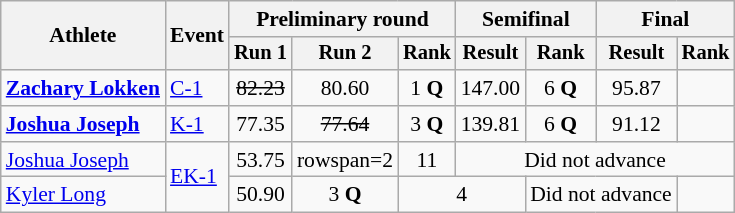<table class=wikitable style=font-size:90%;text-align:center>
<tr>
<th rowspan=2>Athlete</th>
<th rowspan=2>Event</th>
<th colspan=3>Preliminary round</th>
<th colspan=2>Semifinal</th>
<th colspan=2>Final</th>
</tr>
<tr style=font-size:95%>
<th>Run 1</th>
<th>Run 2</th>
<th>Rank</th>
<th>Result</th>
<th>Rank</th>
<th>Result</th>
<th>Rank</th>
</tr>
<tr>
<td align=left><strong><a href='#'>Zachary Lokken</a></strong></td>
<td align=left><a href='#'>C-1</a></td>
<td><s>82.23</s></td>
<td>80.60</td>
<td>1 <strong>Q</strong></td>
<td>147.00</td>
<td>6 <strong>Q</strong></td>
<td>95.87</td>
<td></td>
</tr>
<tr>
<td align=left><strong><a href='#'>Joshua Joseph</a></strong></td>
<td align=left><a href='#'>K-1</a></td>
<td>77.35</td>
<td><s>77.64</s></td>
<td>3 <strong>Q</strong></td>
<td>139.81</td>
<td>6 <strong>Q</strong></td>
<td>91.12</td>
<td></td>
</tr>
<tr>
<td align=left><a href='#'>Joshua Joseph</a></td>
<td align=left rowspan=2><a href='#'>EK-1</a></td>
<td>53.75</td>
<td>rowspan=2 </td>
<td>11</td>
<td colspan=4>Did not advance</td>
</tr>
<tr>
<td align=left><a href='#'>Kyler Long</a></td>
<td>50.90</td>
<td>3 <strong>Q</strong></td>
<td colspan=2>4</td>
<td colspan=2>Did not advance</td>
</tr>
</table>
